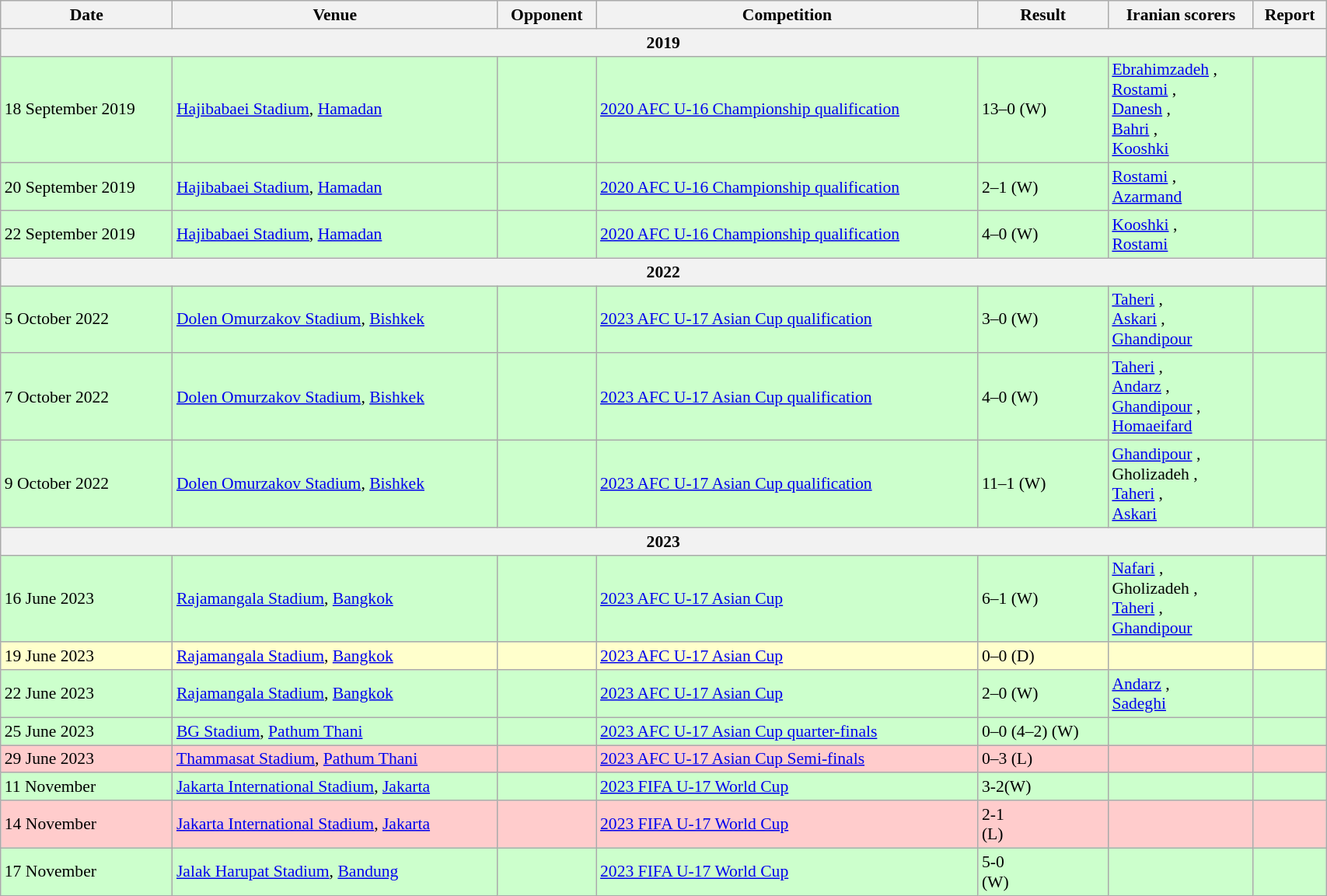<table class="wikitable" style="font-size: 90%; width:90%">
<tr>
<th>Date</th>
<th>Venue</th>
<th>Opponent</th>
<th>Competition</th>
<th>Result</th>
<th>Iranian scorers</th>
<th>Report</th>
</tr>
<tr>
<th colspan=7>2019</th>
</tr>
<tr bgcolor=#CCFFCC>
<td>18 September 2019</td>
<td> <a href='#'>Hajibabaei Stadium</a>, <a href='#'>Hamadan</a></td>
<td></td>
<td><a href='#'>2020 AFC U-16 Championship qualification</a></td>
<td>13–0 (W)</td>
<td><a href='#'>Ebrahimzadeh</a> ,<br><a href='#'>Rostami</a> ,<br><a href='#'>Danesh</a> ,<br><a href='#'>Bahri</a> ,<br><a href='#'>Kooshki</a> </td>
<td></td>
</tr>
<tr bgcolor=#CCFFCC>
<td>20 September 2019</td>
<td> <a href='#'>Hajibabaei Stadium</a>, <a href='#'>Hamadan</a></td>
<td></td>
<td><a href='#'>2020 AFC U-16 Championship qualification</a></td>
<td>2–1 (W)</td>
<td><a href='#'>Rostami</a> ,<br><a href='#'>Azarmand</a> </td>
<td></td>
</tr>
<tr bgcolor=#CCFFCC>
<td>22 September 2019</td>
<td> <a href='#'>Hajibabaei Stadium</a>, <a href='#'>Hamadan</a></td>
<td></td>
<td><a href='#'>2020 AFC U-16 Championship qualification</a></td>
<td>4–0 (W)</td>
<td><a href='#'>Kooshki</a> ,<br><a href='#'>Rostami</a> </td>
<td></td>
</tr>
<tr>
<th colspan=7>2022</th>
</tr>
<tr bgcolor=#CCFFCC>
<td>5 October 2022</td>
<td> <a href='#'>Dolen Omurzakov Stadium</a>, <a href='#'>Bishkek</a></td>
<td></td>
<td><a href='#'>2023 AFC U-17 Asian Cup qualification</a></td>
<td>3–0 (W)</td>
<td><a href='#'>Taheri</a> ,<br><a href='#'>Askari</a> ,<br><a href='#'>Ghandipour</a> </td>
<td></td>
</tr>
<tr bgcolor=#CCFFCC>
<td>7 October 2022</td>
<td> <a href='#'>Dolen Omurzakov Stadium</a>, <a href='#'>Bishkek</a></td>
<td></td>
<td><a href='#'>2023 AFC U-17 Asian Cup qualification</a></td>
<td>4–0 (W)</td>
<td><a href='#'>Taheri</a> ,<br><a href='#'>Andarz</a> ,<br><a href='#'>Ghandipour</a> ,<br><a href='#'>Homaeifard</a> </td>
<td></td>
</tr>
<tr bgcolor=#CCFFCC>
<td>9 October 2022</td>
<td> <a href='#'>Dolen Omurzakov Stadium</a>, <a href='#'>Bishkek</a></td>
<td></td>
<td><a href='#'>2023 AFC U-17 Asian Cup qualification</a></td>
<td>11–1 (W)</td>
<td><a href='#'>Ghandipour</a> ,<br>Gholizadeh ,<br><a href='#'>Taheri</a> ,<br><a href='#'>Askari</a> </td>
<td></td>
</tr>
<tr>
<th colspan=7>2023</th>
</tr>
<tr bgcolor=#CCFFCC>
<td>16 June 2023</td>
<td> <a href='#'>Rajamangala Stadium</a>, <a href='#'>Bangkok</a></td>
<td></td>
<td><a href='#'>2023 AFC U-17 Asian Cup</a></td>
<td>6–1 (W)</td>
<td><a href='#'>Nafari</a> ,<br>Gholizadeh ,<br><a href='#'>Taheri</a> ,<br><a href='#'>Ghandipour</a> </td>
<td></td>
</tr>
<tr bgcolor=#FFFFCC>
<td>19 June 2023</td>
<td> <a href='#'>Rajamangala Stadium</a>, <a href='#'>Bangkok</a></td>
<td></td>
<td><a href='#'>2023 AFC U-17 Asian Cup</a></td>
<td>0–0 (D)</td>
<td></td>
<td></td>
</tr>
<tr bgcolor=#CCFFCC>
<td>22 June 2023</td>
<td> <a href='#'>Rajamangala Stadium</a>, <a href='#'>Bangkok</a></td>
<td></td>
<td><a href='#'>2023 AFC U-17 Asian Cup</a></td>
<td>2–0 (W)</td>
<td><a href='#'>Andarz</a> ,<br><a href='#'>Sadeghi</a> </td>
<td></td>
</tr>
<tr bgcolor=#CCFFCC>
<td>25 June 2023</td>
<td> <a href='#'>BG Stadium</a>, <a href='#'>Pathum Thani</a></td>
<td></td>
<td><a href='#'>2023 AFC U-17 Asian Cup quarter-finals</a></td>
<td>0–0 (4–2) (W)</td>
<td></td>
<td></td>
</tr>
<tr bgcolor=#FFCCCC>
<td>29 June 2023</td>
<td> <a href='#'>Thammasat Stadium</a>, <a href='#'>Pathum Thani</a></td>
<td></td>
<td><a href='#'>2023 AFC U-17 Asian Cup Semi-finals</a></td>
<td>0–3 (L)</td>
<td></td>
<td></td>
</tr>
<tr bgcolor=#CCFFCC>
<td>11 November</td>
<td> <a href='#'>Jakarta International Stadium</a>, <a href='#'>Jakarta</a></td>
<td></td>
<td><a href='#'>2023 FIFA U-17 World Cup</a></td>
<td>3-2(W)</td>
<td></td>
<td></td>
</tr>
<tr bgcolor=#FFCCCC>
<td>14 November</td>
<td> <a href='#'>Jakarta International Stadium</a>, <a href='#'>Jakarta</a></td>
<td></td>
<td><a href='#'>2023 FIFA U-17 World Cup</a></td>
<td>2-1<br>(L)</td>
<td></td>
<td></td>
</tr>
<tr bgcolor=#CCFFCC>
<td>17 November</td>
<td> <a href='#'>Jalak Harupat Stadium</a>, <a href='#'>Bandung</a></td>
<td></td>
<td><a href='#'>2023 FIFA U-17 World Cup</a></td>
<td>5-0<br>(W)</td>
<td></td>
<td></td>
</tr>
</table>
